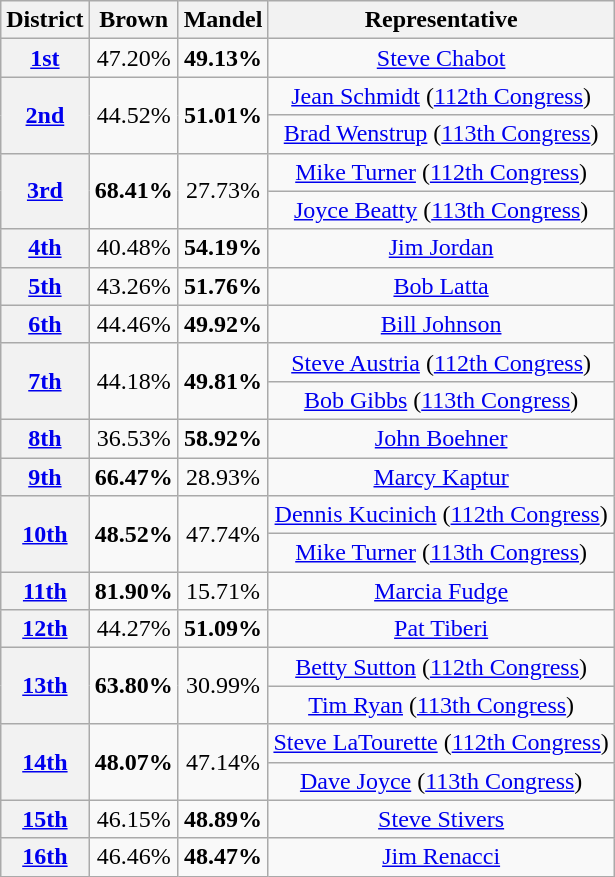<table class=wikitable>
<tr>
<th>District</th>
<th>Brown</th>
<th>Mandel</th>
<th>Representative</th>
</tr>
<tr align=center>
<th><a href='#'>1st</a></th>
<td>47.20%</td>
<td><strong>49.13%</strong></td>
<td><a href='#'>Steve Chabot</a></td>
</tr>
<tr align=center>
<th rowspan=2 ><a href='#'>2nd</a></th>
<td rowspan=2>44.52%</td>
<td rowspan=2><strong>51.01%</strong></td>
<td><a href='#'>Jean Schmidt</a> (<a href='#'>112th Congress</a>)</td>
</tr>
<tr align=center>
<td><a href='#'>Brad Wenstrup</a> (<a href='#'>113th Congress</a>)</td>
</tr>
<tr align=center>
<th rowspan=2 ><a href='#'>3rd</a></th>
<td rowspan=2><strong>68.41%</strong></td>
<td rowspan=2>27.73%</td>
<td><a href='#'>Mike Turner</a> (<a href='#'>112th Congress</a>)</td>
</tr>
<tr align=center>
<td><a href='#'>Joyce Beatty</a> (<a href='#'>113th Congress</a>)</td>
</tr>
<tr align=center>
<th rowspan=1 ><a href='#'>4th</a></th>
<td rowspan=1>40.48%</td>
<td rowspan=1><strong>54.19%</strong></td>
<td><a href='#'>Jim Jordan</a></td>
</tr>
<tr align=center>
<th rowspan=1 ><a href='#'>5th</a></th>
<td rowspan=1>43.26%</td>
<td rowspan=1><strong>51.76%</strong></td>
<td><a href='#'>Bob Latta</a></td>
</tr>
<tr align=center>
<th><a href='#'>6th</a></th>
<td>44.46%</td>
<td><strong>49.92%</strong></td>
<td><a href='#'>Bill Johnson</a></td>
</tr>
<tr align=center>
<th rowspan=2 ><a href='#'>7th</a></th>
<td rowspan=2>44.18%</td>
<td rowspan=2><strong>49.81%</strong></td>
<td><a href='#'>Steve Austria</a> (<a href='#'>112th Congress</a>)</td>
</tr>
<tr align=center>
<td><a href='#'>Bob Gibbs</a> (<a href='#'>113th Congress</a>)</td>
</tr>
<tr align=center>
<th rowspan=1 ><a href='#'>8th</a></th>
<td rowspan=1>36.53%</td>
<td rowspan=1><strong>58.92%</strong></td>
<td><a href='#'>John Boehner</a></td>
</tr>
<tr align=center>
<th><a href='#'>9th</a></th>
<td><strong>66.47%</strong></td>
<td>28.93%</td>
<td><a href='#'>Marcy Kaptur</a></td>
</tr>
<tr align=center>
<th rowspan=2 ><a href='#'>10th</a></th>
<td rowspan=2><strong>48.52%</strong></td>
<td rowspan=2>47.74%</td>
<td><a href='#'>Dennis Kucinich</a> (<a href='#'>112th Congress</a>)</td>
</tr>
<tr align=center>
<td><a href='#'>Mike Turner</a> (<a href='#'>113th Congress</a>)</td>
</tr>
<tr align=center>
<th><a href='#'>11th</a></th>
<td><strong>81.90%</strong></td>
<td>15.71%</td>
<td><a href='#'>Marcia Fudge</a></td>
</tr>
<tr align=center>
<th><a href='#'>12th</a></th>
<td>44.27%</td>
<td><strong>51.09%</strong></td>
<td><a href='#'>Pat Tiberi</a></td>
</tr>
<tr align=center>
<th rowspan=2 ><a href='#'>13th</a></th>
<td rowspan=2><strong>63.80%</strong></td>
<td rowspan=2>30.99%</td>
<td><a href='#'>Betty Sutton</a> (<a href='#'>112th Congress</a>)</td>
</tr>
<tr align=center>
<td><a href='#'>Tim Ryan</a> (<a href='#'>113th Congress</a>)</td>
</tr>
<tr align=center>
<th rowspan=2 ><a href='#'>14th</a></th>
<td rowspan=2><strong>48.07%</strong></td>
<td rowspan=2>47.14%</td>
<td><a href='#'>Steve LaTourette</a> (<a href='#'>112th Congress</a>)</td>
</tr>
<tr align=center>
<td><a href='#'>Dave Joyce</a> (<a href='#'>113th Congress</a>)</td>
</tr>
<tr align=center>
<th><a href='#'>15th</a></th>
<td>46.15%</td>
<td><strong>48.89%</strong></td>
<td><a href='#'>Steve Stivers</a></td>
</tr>
<tr align=center>
<th><a href='#'>16th</a></th>
<td>46.46%</td>
<td><strong>48.47%</strong></td>
<td><a href='#'>Jim Renacci</a></td>
</tr>
</table>
